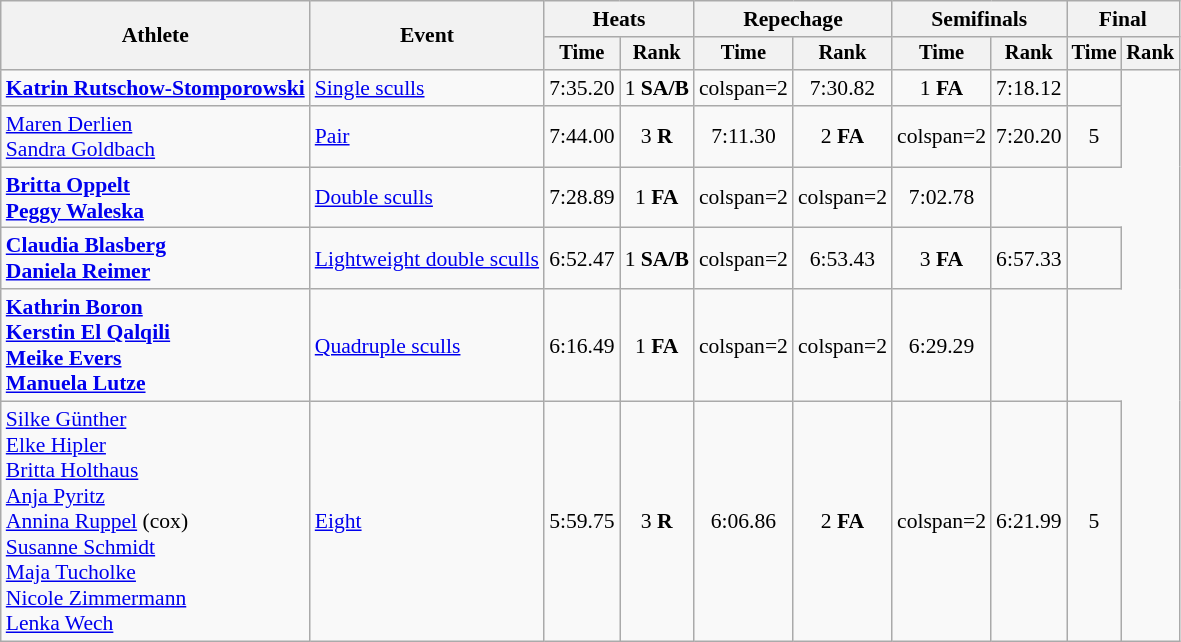<table class="wikitable" style="font-size:90%;">
<tr>
<th rowspan="2">Athlete</th>
<th rowspan="2">Event</th>
<th colspan="2">Heats</th>
<th colspan="2">Repechage</th>
<th colspan="2">Semifinals</th>
<th colspan="2">Final</th>
</tr>
<tr style="font-size:95%">
<th>Time</th>
<th>Rank</th>
<th>Time</th>
<th>Rank</th>
<th>Time</th>
<th>Rank</th>
<th>Time</th>
<th>Rank</th>
</tr>
<tr align=center>
<td align=left><strong><a href='#'>Katrin Rutschow-Stomporowski</a></strong></td>
<td align=left><a href='#'>Single sculls</a></td>
<td>7:35.20</td>
<td>1 <strong>SA/B</strong></td>
<td>colspan=2 </td>
<td>7:30.82</td>
<td>1 <strong>FA</strong></td>
<td>7:18.12</td>
<td></td>
</tr>
<tr align=center>
<td align=left><a href='#'>Maren Derlien</a><br><a href='#'>Sandra Goldbach</a></td>
<td align=left><a href='#'>Pair</a></td>
<td>7:44.00</td>
<td>3 <strong>R</strong></td>
<td>7:11.30</td>
<td>2 <strong>FA</strong></td>
<td>colspan=2 </td>
<td>7:20.20</td>
<td>5</td>
</tr>
<tr align=center>
<td align=left><strong><a href='#'>Britta Oppelt</a><br><a href='#'>Peggy Waleska</a></strong></td>
<td align=left><a href='#'>Double sculls</a></td>
<td>7:28.89</td>
<td>1 <strong>FA</strong></td>
<td>colspan=2 </td>
<td>colspan=2 </td>
<td>7:02.78</td>
<td></td>
</tr>
<tr align=center>
<td align=left><strong><a href='#'>Claudia Blasberg</a><br><a href='#'>Daniela Reimer</a></strong></td>
<td align=left><a href='#'>Lightweight double sculls</a></td>
<td>6:52.47</td>
<td>1 <strong>SA/B</strong></td>
<td>colspan=2 </td>
<td>6:53.43</td>
<td>3 <strong>FA</strong></td>
<td>6:57.33</td>
<td></td>
</tr>
<tr align=center>
<td align=left><strong><a href='#'>Kathrin Boron</a><br><a href='#'>Kerstin El Qalqili</a><br><a href='#'>Meike Evers</a><br><a href='#'>Manuela Lutze</a></strong></td>
<td align=left><a href='#'>Quadruple sculls</a></td>
<td>6:16.49</td>
<td>1 <strong>FA</strong></td>
<td>colspan=2 </td>
<td>colspan=2 </td>
<td>6:29.29</td>
<td></td>
</tr>
<tr align=center>
<td align=left><a href='#'>Silke Günther</a><br><a href='#'>Elke Hipler</a><br><a href='#'>Britta Holthaus</a><br><a href='#'>Anja Pyritz</a><br><a href='#'>Annina Ruppel</a> (cox)<br><a href='#'>Susanne Schmidt</a><br><a href='#'>Maja Tucholke</a><br><a href='#'>Nicole Zimmermann</a><br><a href='#'>Lenka Wech</a></td>
<td align=left><a href='#'>Eight</a></td>
<td>5:59.75</td>
<td>3 <strong>R</strong></td>
<td>6:06.86</td>
<td>2 <strong>FA</strong></td>
<td>colspan=2 </td>
<td>6:21.99</td>
<td>5</td>
</tr>
</table>
